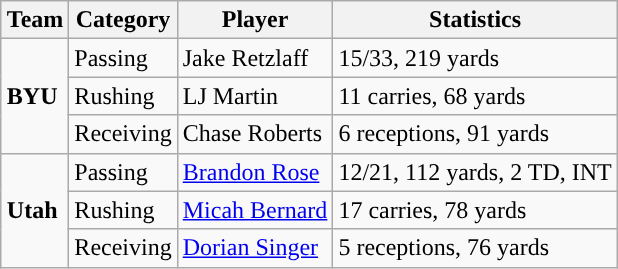<table class="wikitable" style="float: right;">
<tr>
<th>Team</th>
<th>Category</th>
<th>Player</th>
<th>Statistics</th>
</tr>
<tr>
<td rowspan=3><strong>BYU</strong></td>
<td>Passing</td>
<td>Jake Retzlaff</td>
<td>15/33, 219 yards</td>
</tr>
<tr>
<td>Rushing</td>
<td>LJ Martin</td>
<td>11 carries, 68 yards</td>
</tr>
<tr>
<td>Receiving</td>
<td>Chase Roberts</td>
<td>6 receptions, 91 yards</td>
</tr>
<tr>
<td rowspan=3><strong>Utah</strong></td>
<td>Passing</td>
<td><a href='#'>Brandon Rose</a></td>
<td>12/21, 112 yards, 2 TD, INT</td>
</tr>
<tr>
<td>Rushing</td>
<td><a href='#'>Micah Bernard</a></td>
<td>17 carries, 78 yards</td>
</tr>
<tr>
<td>Receiving</td>
<td><a href='#'>Dorian Singer</a></td>
<td>5 receptions, 76 yards</td>
</tr>
</table>
